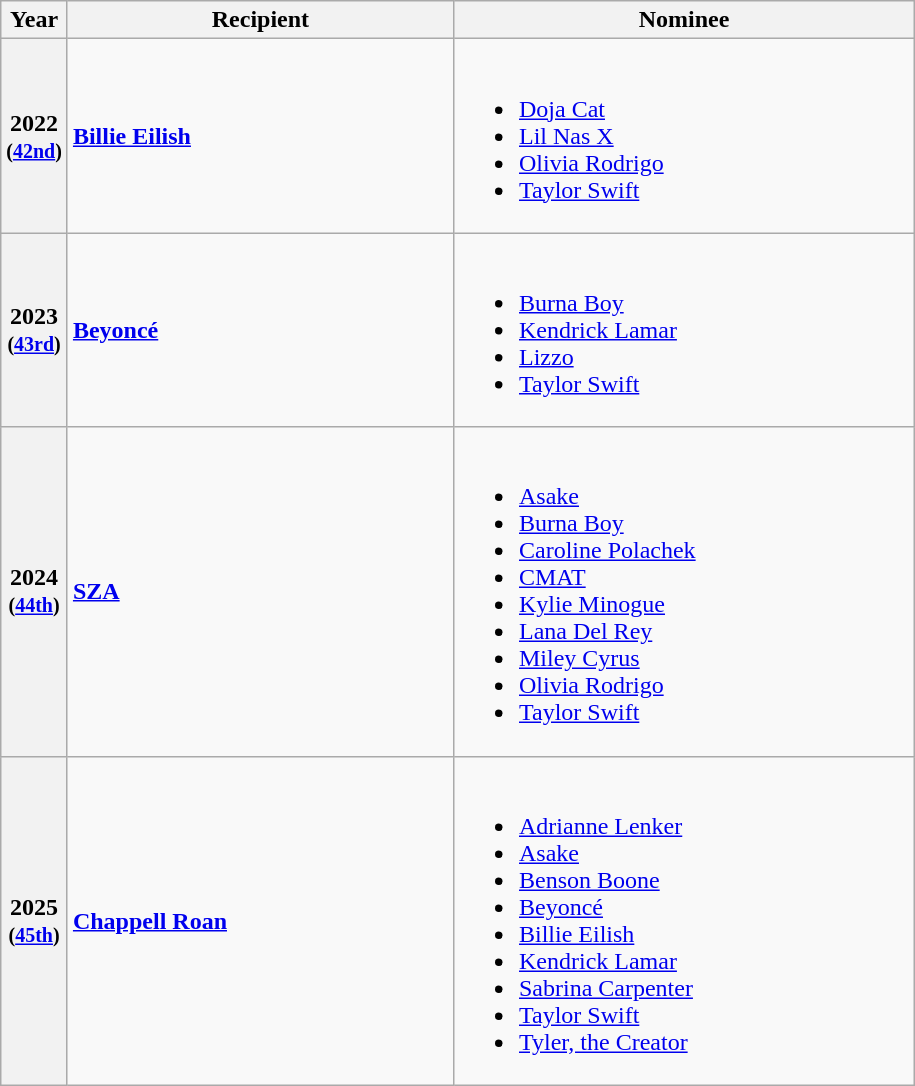<table class="wikitable sortable plainrowheaders">
<tr>
<th>Year</th>
<th width="250">Recipient</th>
<th width="300" class="unsortable">Nominee</th>
</tr>
<tr>
<th scope="row">2022 <br><small>(<a href='#'>42nd</a>)</small></th>
<td><strong><a href='#'>Billie Eilish</a></strong></td>
<td><br><ul><li><a href='#'>Doja Cat</a></li><li><a href='#'>Lil Nas X</a></li><li><a href='#'>Olivia Rodrigo</a></li><li><a href='#'>Taylor Swift</a></li></ul></td>
</tr>
<tr>
<th scope="row">2023 <br><small>(<a href='#'>43rd</a>)</small></th>
<td><strong><a href='#'>Beyoncé</a></strong></td>
<td><br><ul><li><a href='#'>Burna Boy</a></li><li><a href='#'>Kendrick Lamar</a></li><li><a href='#'>Lizzo</a></li><li><a href='#'>Taylor Swift</a></li></ul></td>
</tr>
<tr>
<th scope="row">2024 <br><small>(<a href='#'>44th</a>)</small></th>
<td><strong><a href='#'>SZA</a></strong></td>
<td><br><ul><li><a href='#'>Asake</a></li><li><a href='#'>Burna Boy</a></li><li><a href='#'>Caroline Polachek</a></li><li><a href='#'>CMAT</a></li><li><a href='#'>Kylie Minogue</a></li><li><a href='#'>Lana Del Rey</a></li><li><a href='#'>Miley Cyrus</a></li><li><a href='#'>Olivia Rodrigo</a></li><li><a href='#'>Taylor Swift</a></li></ul></td>
</tr>
<tr>
<th scope="row">2025 <br><small>(<a href='#'>45th</a>)</small></th>
<td><strong><a href='#'>Chappell Roan</a></strong></td>
<td><br><ul><li><a href='#'>Adrianne Lenker</a></li><li><a href='#'>Asake</a></li><li><a href='#'>Benson Boone</a></li><li><a href='#'>Beyoncé</a></li><li><a href='#'>Billie Eilish</a></li><li><a href='#'>Kendrick Lamar</a></li><li><a href='#'>Sabrina Carpenter</a></li><li><a href='#'>Taylor Swift</a></li><li><a href='#'>Tyler, the Creator</a></li></ul></td>
</tr>
</table>
